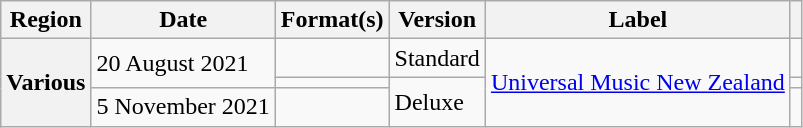<table class="wikitable plainrowheaders">
<tr>
<th scope="col">Region</th>
<th scope="col">Date</th>
<th scope="col">Format(s)</th>
<th scope="col">Version</th>
<th scope="col">Label</th>
<th scope="col"></th>
</tr>
<tr>
<th scope="row" rowspan="3">Various</th>
<td rowspan="2">20 August 2021</td>
<td></td>
<td>Standard</td>
<td rowspan="3"><a href='#'>Universal Music New Zealand</a></td>
<td align="center"></td>
</tr>
<tr>
<td></td>
<td rowspan="2">Deluxe</td>
<td align="center"></td>
</tr>
<tr>
<td>5 November 2021</td>
<td></td>
<td align="center"></td>
</tr>
</table>
